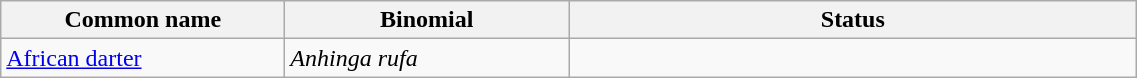<table width=60% class="wikitable">
<tr>
<th width=25%>Common name</th>
<th width=25%>Binomial</th>
<th width=50%>Status</th>
</tr>
<tr>
<td><a href='#'>African darter</a></td>
<td><em>Anhinga rufa</em></td>
<td></td>
</tr>
</table>
